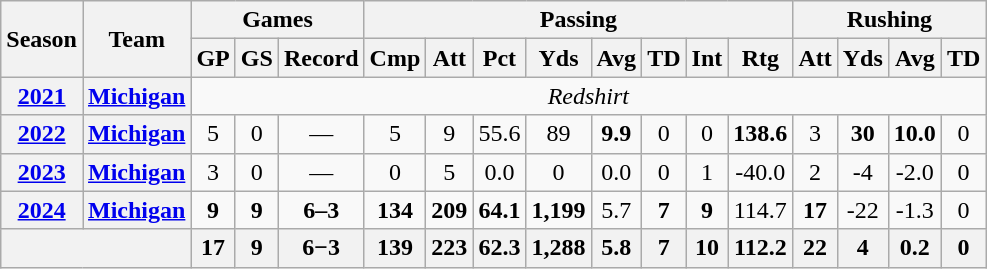<table class="wikitable" style="text-align:center;">
<tr>
<th rowspan="2">Season</th>
<th rowspan="2">Team</th>
<th colspan="3">Games</th>
<th colspan="8">Passing</th>
<th colspan="5">Rushing</th>
</tr>
<tr>
<th>GP</th>
<th>GS</th>
<th>Record</th>
<th>Cmp</th>
<th>Att</th>
<th>Pct</th>
<th>Yds</th>
<th>Avg</th>
<th>TD</th>
<th>Int</th>
<th>Rtg</th>
<th>Att</th>
<th>Yds</th>
<th>Avg</th>
<th>TD</th>
</tr>
<tr>
<th><a href='#'>2021</a></th>
<th><a href='#'>Michigan</a></th>
<td colspan="16"><em>Redshirt </em></td>
</tr>
<tr>
<th><a href='#'>2022</a></th>
<th><a href='#'>Michigan</a></th>
<td>5</td>
<td>0</td>
<td>—</td>
<td>5</td>
<td>9</td>
<td>55.6</td>
<td>89</td>
<td><strong>9.9</strong></td>
<td>0</td>
<td>0</td>
<td><strong>138.6</strong></td>
<td>3</td>
<td><strong>30</strong></td>
<td><strong>10.0</strong></td>
<td>0</td>
</tr>
<tr>
<th><a href='#'>2023</a></th>
<th><a href='#'>Michigan</a></th>
<td>3</td>
<td>0</td>
<td>—</td>
<td>0</td>
<td>5</td>
<td>0.0</td>
<td>0</td>
<td>0.0</td>
<td>0</td>
<td>1</td>
<td>-40.0</td>
<td>2</td>
<td>-4</td>
<td>-2.0</td>
<td>0</td>
</tr>
<tr>
<th><a href='#'>2024</a></th>
<th><a href='#'>Michigan</a></th>
<td><strong>9</strong></td>
<td><strong>9</strong></td>
<td><strong>6–3</strong></td>
<td><strong>134</strong></td>
<td><strong>209</strong></td>
<td><strong>64.1</strong></td>
<td><strong>1,199</strong></td>
<td>5.7</td>
<td><strong>7</strong></td>
<td><strong>9</strong></td>
<td>114.7</td>
<td><strong>17</strong></td>
<td>-22</td>
<td>-1.3</td>
<td>0</td>
</tr>
<tr>
<th colspan="2"></th>
<th>17</th>
<th>9</th>
<th>6−3</th>
<th>139</th>
<th>223</th>
<th>62.3</th>
<th>1,288</th>
<th>5.8</th>
<th>7</th>
<th>10</th>
<th>112.2</th>
<th>22</th>
<th>4</th>
<th>0.2</th>
<th>0</th>
</tr>
</table>
